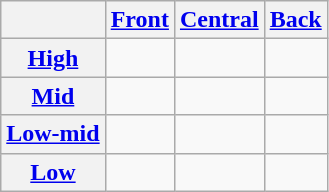<table class="wikitable" style="text-align:center">
<tr>
<th></th>
<th><a href='#'>Front</a></th>
<th><a href='#'>Central</a></th>
<th><a href='#'>Back</a></th>
</tr>
<tr>
<th><a href='#'>High</a></th>
<td align="center">   </td>
<td>   </td>
<td>   </td>
</tr>
<tr>
<th><a href='#'>Mid</a></th>
<td>   </td>
<td>   </td>
<td>   </td>
</tr>
<tr>
<th><a href='#'>Low-mid</a></th>
<td align="center">   </td>
<td>   </td>
<td>   </td>
</tr>
<tr>
<th><a href='#'>Low</a></th>
<td> </td>
<td> </td>
<td> </td>
</tr>
</table>
